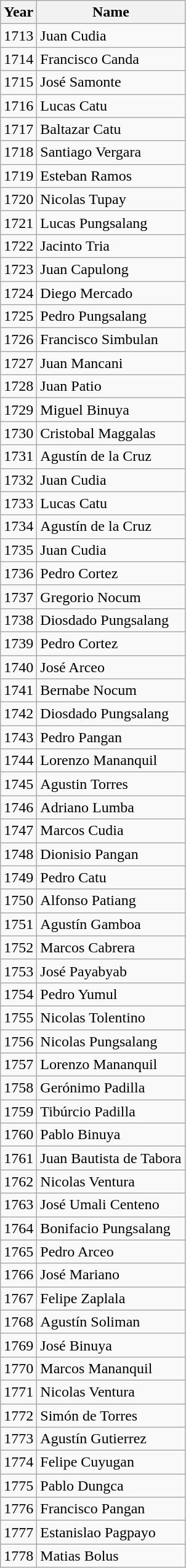<table class="wikitable">
<tr>
<th>Year</th>
<th>Name</th>
</tr>
<tr>
<td>1713</td>
<td>Juan Cudia</td>
</tr>
<tr>
<td>1714</td>
<td>Francisco Canda</td>
</tr>
<tr>
<td>1715</td>
<td>José Samonte</td>
</tr>
<tr>
<td>1716</td>
<td>Lucas Catu</td>
</tr>
<tr>
<td>1717</td>
<td>Baltazar Catu</td>
</tr>
<tr>
<td>1718</td>
<td>Santiago Vergara</td>
</tr>
<tr>
<td>1719</td>
<td>Esteban Ramos</td>
</tr>
<tr>
<td>1720</td>
<td>Nicolas Tupay</td>
</tr>
<tr>
<td>1721</td>
<td>Lucas Pungsalang</td>
</tr>
<tr>
<td>1722</td>
<td>Jacinto Tria</td>
</tr>
<tr>
<td>1723</td>
<td>Juan Capulong</td>
</tr>
<tr>
<td>1724</td>
<td>Diego Mercado</td>
</tr>
<tr>
<td>1725</td>
<td>Pedro Pungsalang</td>
</tr>
<tr>
<td>1726</td>
<td>Francisco Simbulan</td>
</tr>
<tr>
<td>1727</td>
<td>Juan Mancani</td>
</tr>
<tr>
<td>1728</td>
<td>Juan Patio</td>
</tr>
<tr>
<td>1729</td>
<td>Miguel Binuya</td>
</tr>
<tr>
<td>1730</td>
<td>Cristobal Maggalas</td>
</tr>
<tr>
<td>1731</td>
<td>Agustín de la Cruz</td>
</tr>
<tr>
<td>1732</td>
<td>Juan Cudia</td>
</tr>
<tr>
<td>1733</td>
<td>Lucas Catu</td>
</tr>
<tr>
<td>1734</td>
<td>Agustín de la Cruz</td>
</tr>
<tr>
<td>1735</td>
<td>Juan Cudia</td>
</tr>
<tr>
<td>1736</td>
<td>Pedro Cortez</td>
</tr>
<tr>
<td>1737</td>
<td>Gregorio Nocum</td>
</tr>
<tr>
<td>1738</td>
<td>Diosdado Pungsalang</td>
</tr>
<tr>
<td>1739</td>
<td>Pedro Cortez</td>
</tr>
<tr>
<td>1740</td>
<td>José Arceo</td>
</tr>
<tr>
<td>1741</td>
<td>Bernabe Nocum</td>
</tr>
<tr>
<td>1742</td>
<td>Diosdado Pungsalang</td>
</tr>
<tr>
<td>1743</td>
<td>Pedro Pangan</td>
</tr>
<tr>
<td>1744</td>
<td>Lorenzo Mananquil</td>
</tr>
<tr>
<td>1745</td>
<td>Agustin Torres</td>
</tr>
<tr>
<td>1746</td>
<td>Adriano Lumba</td>
</tr>
<tr>
<td>1747</td>
<td>Marcos Cudia</td>
</tr>
<tr>
<td>1748</td>
<td>Dionisio Pangan</td>
</tr>
<tr>
<td>1749</td>
<td>Pedro Catu</td>
</tr>
<tr>
<td>1750</td>
<td>Alfonso Patiang</td>
</tr>
<tr>
<td>1751</td>
<td>Agustín Gamboa</td>
</tr>
<tr>
<td>1752</td>
<td>Marcos Cabrera</td>
</tr>
<tr>
<td>1753</td>
<td>José Payabyab</td>
</tr>
<tr>
<td>1754</td>
<td>Pedro Yumul</td>
</tr>
<tr>
<td>1755</td>
<td>Nicolas Tolentino</td>
</tr>
<tr>
<td>1756</td>
<td>Nicolas Pungsalang</td>
</tr>
<tr>
<td>1757</td>
<td>Lorenzo Mananquil</td>
</tr>
<tr>
<td>1758</td>
<td>Gerónimo Padilla</td>
</tr>
<tr>
<td>1759</td>
<td>Tibúrcio Padilla</td>
</tr>
<tr>
<td>1760</td>
<td>Pablo Binuya</td>
</tr>
<tr>
<td>1761</td>
<td>Juan Bautista de Tabora</td>
</tr>
<tr>
<td>1762</td>
<td>Nicolas Ventura</td>
</tr>
<tr>
<td>1763</td>
<td>José Umali Centeno</td>
</tr>
<tr>
<td>1764</td>
<td>Bonifacio Pungsalang</td>
</tr>
<tr>
<td>1765</td>
<td>Pedro Arceo</td>
</tr>
<tr>
<td>1766</td>
<td>José Mariano</td>
</tr>
<tr>
<td>1767</td>
<td>Felipe Zaplala</td>
</tr>
<tr>
<td>1768</td>
<td>Agustín Soliman</td>
</tr>
<tr>
<td>1769</td>
<td>José Binuya</td>
</tr>
<tr>
<td>1770</td>
<td>Marcos Mananquil</td>
</tr>
<tr>
<td>1771</td>
<td>Nicolas Ventura</td>
</tr>
<tr>
<td>1772</td>
<td>Simón de Torres</td>
</tr>
<tr>
<td>1773</td>
<td>Agustín Gutierrez</td>
</tr>
<tr>
<td>1774</td>
<td>Felipe Cuyugan</td>
</tr>
<tr>
<td>1775</td>
<td>Pablo Dungca</td>
</tr>
<tr>
<td>1776</td>
<td>Francisco Pangan</td>
</tr>
<tr>
<td>1777</td>
<td>Estanislao Pagpayo</td>
</tr>
<tr>
<td>1778</td>
<td>Matias Bolus</td>
</tr>
</table>
